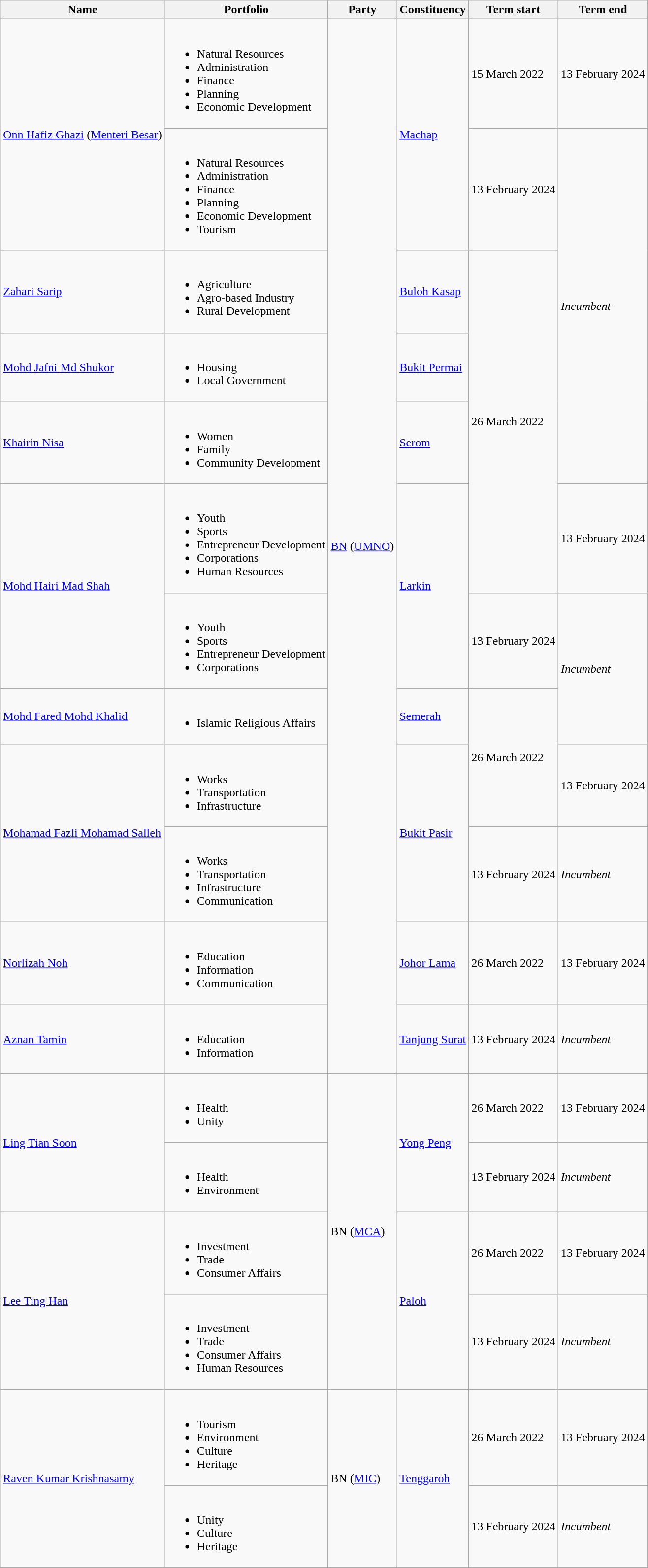<table class="wikitable">
<tr>
<th>Name</th>
<th>Portfolio</th>
<th>Party</th>
<th>Constituency</th>
<th>Term start</th>
<th>Term end</th>
</tr>
<tr>
<td rowspan="2"><a href='#'>Onn Hafiz Ghazi</a> (<a href='#'>Menteri Besar</a>)</td>
<td><br><ul><li>Natural Resources</li><li>Administration</li><li>Finance</li><li>Planning</li><li>Economic Development</li></ul></td>
<td rowspan="12"><a href='#'>BN</a> (<a href='#'>UMNO</a>)</td>
<td rowspan="2"><a href='#'>Machap</a></td>
<td>15 March 2022</td>
<td>13 February 2024</td>
</tr>
<tr>
<td><br><ul><li>Natural Resources</li><li>Administration</li><li>Finance</li><li>Planning</li><li>Economic Development</li><li>Tourism</li></ul></td>
<td>13 February 2024</td>
<td rowspan="4"><em>Incumbent</em></td>
</tr>
<tr>
<td><a href='#'>Zahari Sarip</a></td>
<td><br><ul><li>Agriculture</li><li>Agro-based Industry</li><li>Rural Development</li></ul></td>
<td><a href='#'>Buloh Kasap</a></td>
<td rowspan="4">26 March 2022</td>
</tr>
<tr>
<td><a href='#'>Mohd Jafni Md Shukor</a></td>
<td><br><ul><li>Housing</li><li>Local Government</li></ul></td>
<td><a href='#'>Bukit Permai</a></td>
</tr>
<tr>
<td><a href='#'>Khairin Nisa</a></td>
<td><br><ul><li>Women</li><li>Family</li><li>Community Development</li></ul></td>
<td><a href='#'>Serom</a></td>
</tr>
<tr>
<td rowspan="2"><a href='#'>Mohd Hairi Mad Shah</a></td>
<td><br><ul><li>Youth</li><li>Sports</li><li>Entrepreneur Development</li><li>Corporations</li><li>Human Resources</li></ul></td>
<td rowspan="2"><a href='#'>Larkin</a></td>
<td>13 February 2024</td>
</tr>
<tr>
<td><br><ul><li>Youth</li><li>Sports</li><li>Entrepreneur Development</li><li>Corporations</li></ul></td>
<td>13 February 2024</td>
<td rowspan="2"><em>Incumbent</em></td>
</tr>
<tr>
<td><a href='#'>Mohd Fared Mohd Khalid</a></td>
<td><br><ul><li>Islamic Religious Affairs</li></ul></td>
<td><a href='#'>Semerah</a></td>
<td rowspan="2">26 March 2022</td>
</tr>
<tr>
<td rowspan="2"><a href='#'>Mohamad Fazli Mohamad Salleh</a></td>
<td><br><ul><li>Works</li><li>Transportation</li><li>Infrastructure</li></ul></td>
<td rowspan="2"><a href='#'>Bukit Pasir</a></td>
<td>13 February 2024</td>
</tr>
<tr>
<td><br><ul><li>Works</li><li>Transportation</li><li>Infrastructure</li><li>Communication</li></ul></td>
<td>13 February 2024</td>
<td><em>Incumbent</em></td>
</tr>
<tr>
<td><a href='#'>Norlizah Noh</a></td>
<td><br><ul><li>Education</li><li>Information</li><li>Communication</li></ul></td>
<td><a href='#'>Johor Lama</a></td>
<td>26 March 2022</td>
<td>13 February 2024</td>
</tr>
<tr>
<td><a href='#'>Aznan Tamin</a></td>
<td><br><ul><li>Education</li><li>Information</li></ul></td>
<td><a href='#'>Tanjung Surat</a></td>
<td>13 February 2024</td>
<td><em>Incumbent</em></td>
</tr>
<tr>
<td rowspan="2"><a href='#'>Ling Tian Soon</a></td>
<td><br><ul><li>Health</li><li>Unity</li></ul></td>
<td rowspan="4">BN (<a href='#'>MCA</a>)</td>
<td rowspan="2"><a href='#'>Yong Peng</a></td>
<td>26 March 2022</td>
<td>13 February 2024</td>
</tr>
<tr>
<td><br><ul><li>Health</li><li>Environment</li></ul></td>
<td>13 February 2024</td>
<td><em>Incumbent</em></td>
</tr>
<tr>
<td rowspan="2"><a href='#'>Lee Ting Han</a></td>
<td><br><ul><li>Investment</li><li>Trade</li><li>Consumer Affairs</li></ul></td>
<td rowspan="2"><a href='#'>Paloh</a></td>
<td>26 March 2022</td>
<td>13 February 2024</td>
</tr>
<tr>
<td><br><ul><li>Investment</li><li>Trade</li><li>Consumer Affairs</li><li>Human Resources</li></ul></td>
<td>13 February 2024</td>
<td><em>Incumbent</em></td>
</tr>
<tr>
<td rowspan="2"><a href='#'>Raven Kumar Krishnasamy</a></td>
<td><br><ul><li>Tourism</li><li>Environment</li><li>Culture</li><li>Heritage</li></ul></td>
<td rowspan="2">BN (<a href='#'>MIC</a>)</td>
<td rowspan="2"><a href='#'>Tenggaroh</a></td>
<td>26 March 2022</td>
<td>13 February 2024</td>
</tr>
<tr>
<td><br><ul><li>Unity</li><li>Culture</li><li>Heritage</li></ul></td>
<td>13 February 2024</td>
<td><em>Incumbent</em></td>
</tr>
</table>
